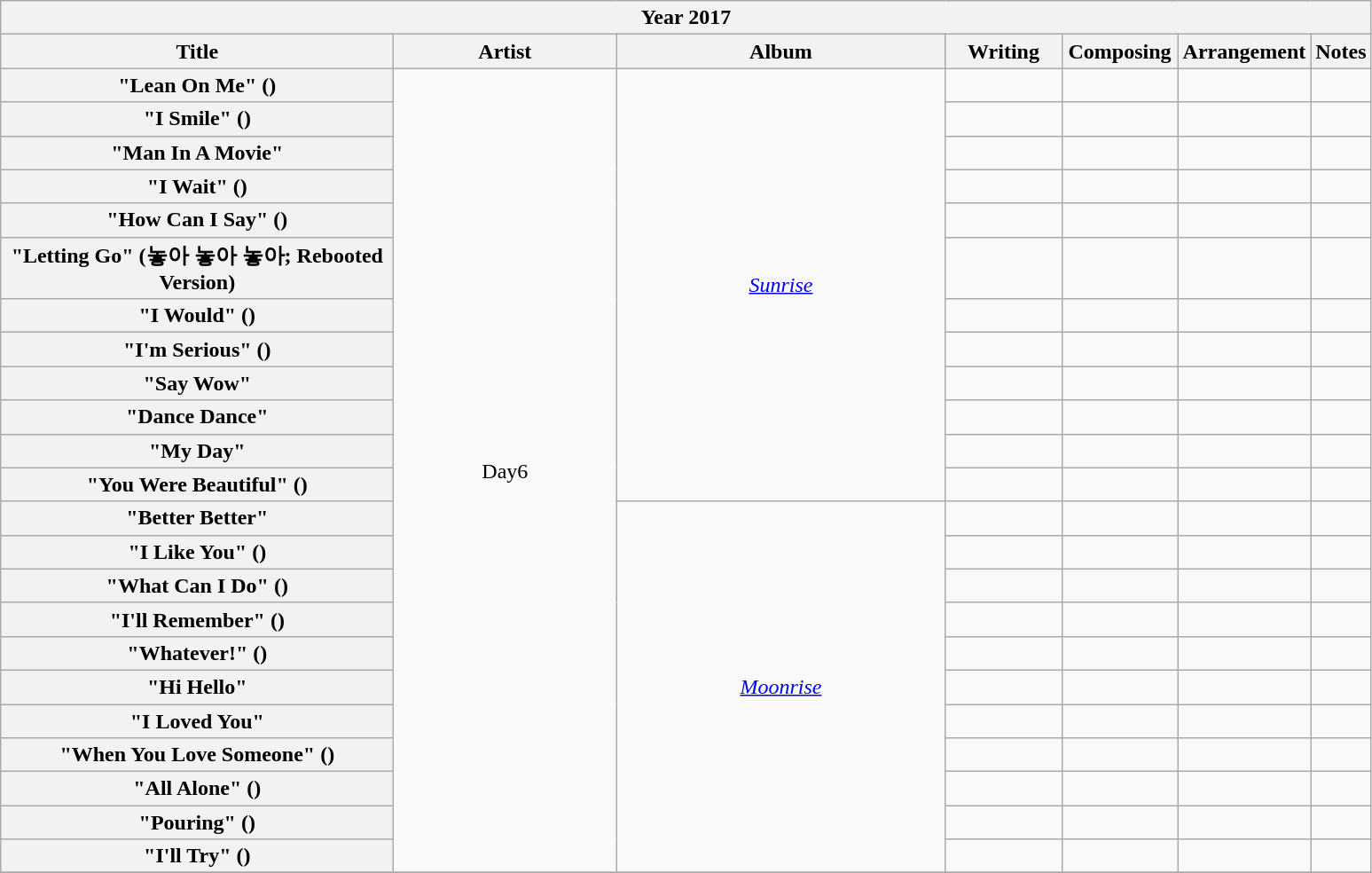<table class="wikitable plainrowheaders collapsible collapsed" style="text-align:center">
<tr>
<th colspan="7">Year 2017</th>
</tr>
<tr>
<th scope="col" style="width:18em;">Title</th>
<th scope="col" style="width:10em;">Artist</th>
<th scope="col" style="width:15em;">Album</th>
<th scope="col" style="width:5em;">Writing</th>
<th scope="col" style="width:5em;">Composing</th>
<th scope="col" style="width:5em;">Arrangement</th>
<th scope="col">Notes</th>
</tr>
<tr>
<th scope="row">"Lean On Me" ()</th>
<td rowspan="23">Day6</td>
<td rowspan="12"><em><a href='#'>Sunrise</a></em></td>
<td></td>
<td></td>
<td></td>
<td></td>
</tr>
<tr>
<th scope="row">"I Smile" ()</th>
<td></td>
<td></td>
<td></td>
<td></td>
</tr>
<tr>
<th scope="row">"Man In A Movie"</th>
<td></td>
<td></td>
<td></td>
<td></td>
</tr>
<tr>
<th scope="row">"I Wait" ()</th>
<td></td>
<td></td>
<td></td>
<td></td>
</tr>
<tr>
<th scope="row">"How Can I Say" ()</th>
<td></td>
<td></td>
<td></td>
<td></td>
</tr>
<tr>
<th scope="row">"Letting Go" (놓아 놓아 놓아; Rebooted Version)</th>
<td></td>
<td></td>
<td></td>
<td></td>
</tr>
<tr>
<th scope="row">"I Would" ()</th>
<td></td>
<td></td>
<td></td>
<td></td>
</tr>
<tr>
<th scope="row">"I'm Serious" ()</th>
<td></td>
<td></td>
<td></td>
<td></td>
</tr>
<tr>
<th scope="row">"Say Wow"</th>
<td></td>
<td></td>
<td></td>
<td></td>
</tr>
<tr>
<th scope="row">"Dance Dance"</th>
<td></td>
<td></td>
<td></td>
<td></td>
</tr>
<tr>
<th scope="row">"My Day"</th>
<td></td>
<td></td>
<td></td>
<td></td>
</tr>
<tr>
<th scope="row">"You Were Beautiful" ()</th>
<td></td>
<td></td>
<td></td>
<td></td>
</tr>
<tr>
<th scope="row">"Better Better"</th>
<td rowspan="11"><em><a href='#'>Moonrise</a></em></td>
<td></td>
<td></td>
<td></td>
<td></td>
</tr>
<tr>
<th scope="row">"I Like You" ()</th>
<td></td>
<td></td>
<td></td>
<td></td>
</tr>
<tr>
<th scope="row">"What Can I Do" ()</th>
<td></td>
<td></td>
<td></td>
<td></td>
</tr>
<tr>
<th scope="row">"I'll Remember" ()</th>
<td></td>
<td></td>
<td></td>
<td></td>
</tr>
<tr>
<th scope="row">"Whatever!" ()</th>
<td></td>
<td></td>
<td></td>
<td></td>
</tr>
<tr>
<th scope="row">"Hi Hello"</th>
<td></td>
<td></td>
<td></td>
<td></td>
</tr>
<tr>
<th scope="row">"I Loved You"</th>
<td></td>
<td></td>
<td></td>
<td></td>
</tr>
<tr>
<th scope="row">"When You Love Someone" ()</th>
<td></td>
<td></td>
<td></td>
<td></td>
</tr>
<tr>
<th scope="row">"All Alone" ()</th>
<td></td>
<td></td>
<td></td>
<td></td>
</tr>
<tr>
<th scope="row">"Pouring" ()</th>
<td></td>
<td></td>
<td></td>
<td></td>
</tr>
<tr>
<th scope="row">"I'll Try" ()</th>
<td></td>
<td></td>
<td></td>
<td></td>
</tr>
<tr>
</tr>
</table>
